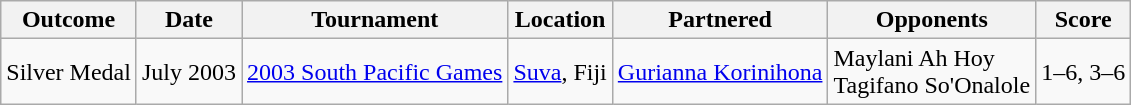<table class="wikitable">
<tr>
<th>Outcome</th>
<th>Date</th>
<th>Tournament</th>
<th>Location</th>
<th>Partnered</th>
<th>Opponents</th>
<th>Score</th>
</tr>
<tr>
<td> Silver Medal</td>
<td>July 2003</td>
<td><a href='#'>2003 South Pacific Games</a></td>
<td><a href='#'>Suva</a>, Fiji</td>
<td> <a href='#'>Gurianna Korinihona</a></td>
<td> Maylani Ah Hoy <br>  Tagifano So'Onalole</td>
<td>1–6, 3–6</td>
</tr>
</table>
